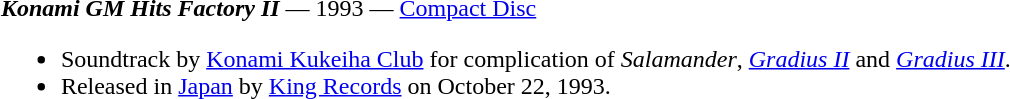<table class="toccolours" style="margin: 0 auto; width: 95%;">
<tr style="vertical-align: top;">
<td width="100%"><strong><em>Konami GM Hits Factory II</em></strong> — 1993 — <a href='#'>Compact Disc</a><br><ul><li>Soundtrack by <a href='#'>Konami Kukeiha Club</a> for complication of <em>Salamander</em>, <em><a href='#'>Gradius II</a></em> and <em><a href='#'>Gradius III</a></em>.</li><li>Released in <a href='#'>Japan</a> by <a href='#'>King Records</a> on October 22, 1993.</li></ul></td>
</tr>
</table>
